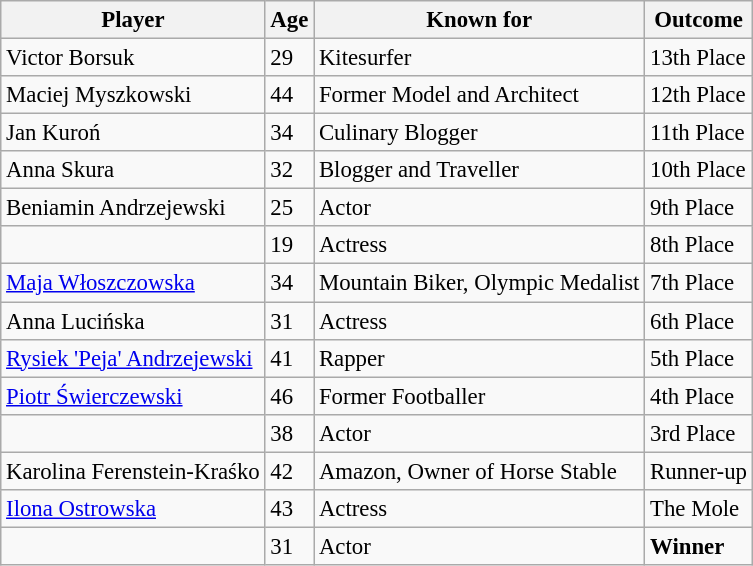<table class="wikitable" style="font-size: 95%;">
<tr>
<th>Player</th>
<th>Age</th>
<th>Known for</th>
<th>Outcome</th>
</tr>
<tr>
<td>Victor Borsuk</td>
<td>29</td>
<td>Kitesurfer</td>
<td>13th Place</td>
</tr>
<tr>
<td>Maciej Myszkowski</td>
<td>44</td>
<td>Former Model and Architect</td>
<td>12th Place</td>
</tr>
<tr>
<td>Jan Kuroń</td>
<td>34</td>
<td>Culinary Blogger</td>
<td>11th Place</td>
</tr>
<tr>
<td>Anna Skura</td>
<td>32</td>
<td>Blogger and Traveller</td>
<td>10th Place</td>
</tr>
<tr>
<td>Beniamin Andrzejewski</td>
<td>25</td>
<td>Actor</td>
<td>9th Place</td>
</tr>
<tr>
<td></td>
<td>19</td>
<td>Actress</td>
<td>8th Place</td>
</tr>
<tr>
<td><a href='#'>Maja Włoszczowska</a></td>
<td>34</td>
<td>Mountain Biker, Olympic Medalist</td>
<td>7th Place</td>
</tr>
<tr>
<td>Anna Lucińska</td>
<td>31</td>
<td>Actress</td>
<td>6th Place</td>
</tr>
<tr>
<td><a href='#'>Rysiek 'Peja' Andrzejewski</a></td>
<td>41</td>
<td>Rapper</td>
<td>5th Place</td>
</tr>
<tr>
<td><a href='#'>Piotr Świerczewski</a></td>
<td>46</td>
<td>Former Footballer</td>
<td>4th Place</td>
</tr>
<tr>
<td></td>
<td>38</td>
<td>Actor</td>
<td>3rd Place</td>
</tr>
<tr>
<td>Karolina Ferenstein-Kraśko</td>
<td>42</td>
<td>Amazon, Owner of Horse Stable</td>
<td>Runner-up</td>
</tr>
<tr>
<td><a href='#'>Ilona Ostrowska</a></td>
<td>43</td>
<td>Actress</td>
<td>The Mole</td>
</tr>
<tr>
<td></td>
<td>31</td>
<td>Actor</td>
<td><strong>Winner</strong></td>
</tr>
</table>
